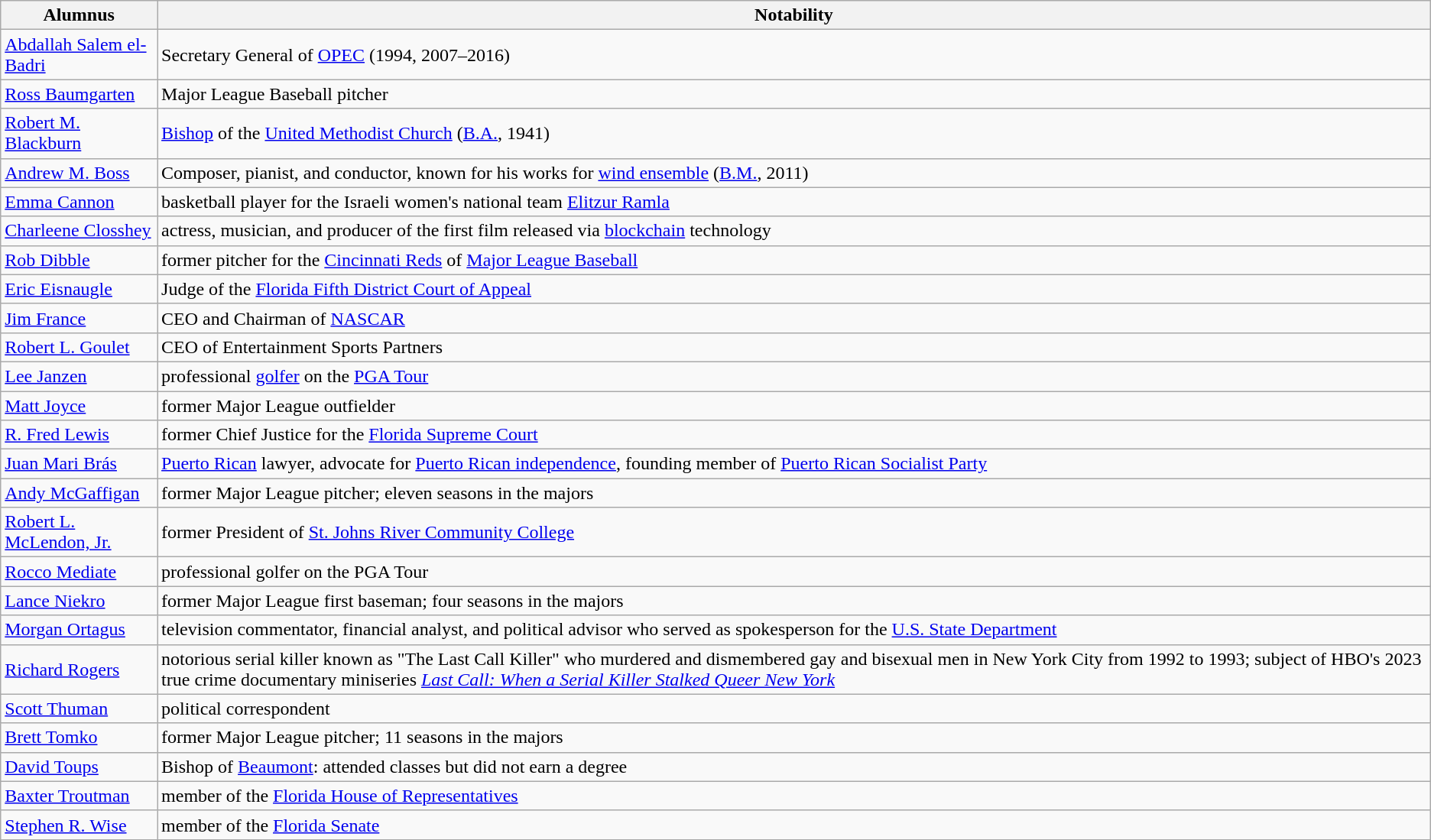<table class="wikitable">
<tr>
<th>Alumnus</th>
<th>Notability</th>
</tr>
<tr>
<td><a href='#'>Abdallah Salem el-Badri</a></td>
<td>Secretary General of <a href='#'>OPEC</a> (1994, 2007–2016)</td>
</tr>
<tr>
<td><a href='#'>Ross Baumgarten</a></td>
<td>Major League Baseball pitcher</td>
</tr>
<tr>
<td><a href='#'>Robert M. Blackburn</a></td>
<td><a href='#'>Bishop</a> of the <a href='#'>United Methodist Church</a> (<a href='#'>B.A.</a>, 1941)</td>
</tr>
<tr>
<td><a href='#'>Andrew M. Boss</a></td>
<td>Composer, pianist, and conductor, known for his works for <a href='#'>wind ensemble</a> (<a href='#'>B.M.</a>, 2011)</td>
</tr>
<tr>
<td><a href='#'>Emma Cannon</a></td>
<td>basketball player for the Israeli women's national team <a href='#'>Elitzur Ramla</a></td>
</tr>
<tr>
<td><a href='#'>Charleene Closshey</a></td>
<td>actress, musician, and producer of the first film released via <a href='#'>blockchain</a> technology</td>
</tr>
<tr>
<td><a href='#'>Rob Dibble</a></td>
<td>former pitcher for the <a href='#'>Cincinnati Reds</a> of <a href='#'>Major League Baseball</a></td>
</tr>
<tr>
<td><a href='#'>Eric Eisnaugle</a></td>
<td>Judge of the <a href='#'>Florida Fifth District Court of Appeal</a></td>
</tr>
<tr>
<td><a href='#'>Jim France</a></td>
<td>CEO and Chairman of <a href='#'>NASCAR</a></td>
</tr>
<tr>
<td><a href='#'>Robert L. Goulet</a></td>
<td>CEO of Entertainment Sports Partners</td>
</tr>
<tr>
<td><a href='#'>Lee Janzen</a></td>
<td>professional <a href='#'>golfer</a> on the <a href='#'>PGA Tour</a></td>
</tr>
<tr>
<td><a href='#'>Matt Joyce</a></td>
<td>former Major League outfielder</td>
</tr>
<tr>
<td><a href='#'>R. Fred Lewis</a></td>
<td>former Chief Justice for the <a href='#'>Florida Supreme Court</a></td>
</tr>
<tr>
<td><a href='#'>Juan Mari Brás</a></td>
<td><a href='#'>Puerto Rican</a> lawyer, advocate for <a href='#'>Puerto Rican independence</a>, founding member of <a href='#'>Puerto Rican Socialist Party</a></td>
</tr>
<tr>
<td><a href='#'>Andy McGaffigan</a></td>
<td>former Major League pitcher; eleven seasons in the majors</td>
</tr>
<tr>
<td><a href='#'>Robert L. McLendon, Jr.</a></td>
<td>former President of <a href='#'>St. Johns River Community College</a></td>
</tr>
<tr>
<td><a href='#'>Rocco Mediate</a></td>
<td>professional golfer on the PGA Tour</td>
</tr>
<tr>
<td><a href='#'>Lance Niekro</a></td>
<td>former Major League first baseman; four seasons in the majors</td>
</tr>
<tr>
<td><a href='#'>Morgan Ortagus</a></td>
<td>television commentator, financial analyst, and political advisor who served as spokesperson for the <a href='#'>U.S. State Department</a></td>
</tr>
<tr>
<td><a href='#'>Richard Rogers</a></td>
<td>notorious serial killer known as "The Last Call Killer" who murdered and dismembered gay and bisexual men in New York City from 1992 to 1993; subject of HBO's 2023 true crime documentary miniseries <em><a href='#'>Last Call: When a Serial Killer Stalked Queer New York</a></em></td>
</tr>
<tr>
<td><a href='#'>Scott Thuman</a></td>
<td>political correspondent</td>
</tr>
<tr>
<td><a href='#'>Brett Tomko</a></td>
<td>former Major League pitcher; 11 seasons in the majors</td>
</tr>
<tr>
<td><a href='#'>David Toups</a></td>
<td>Bishop of <a href='#'>Beaumont</a>: attended classes but did not earn a degree</td>
</tr>
<tr>
<td><a href='#'>Baxter Troutman</a></td>
<td>member of the <a href='#'>Florida House of Representatives</a></td>
</tr>
<tr>
<td><a href='#'>Stephen R. Wise</a></td>
<td>member of the <a href='#'>Florida Senate</a></td>
</tr>
<tr>
</tr>
<tr |>
</tr>
</table>
